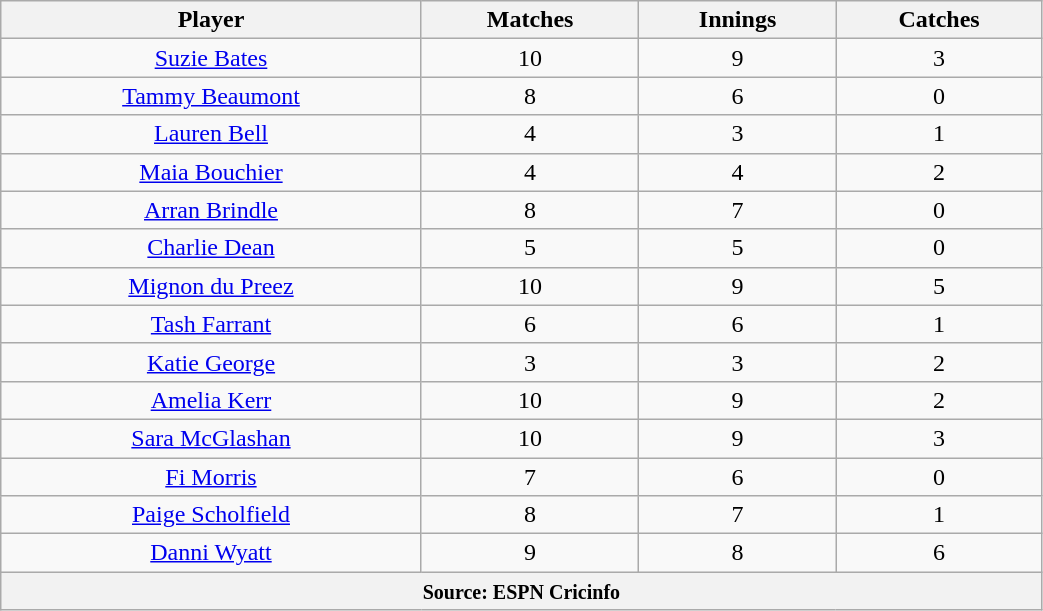<table class="wikitable" style="text-align:center; width:55%;">
<tr>
<th>Player</th>
<th>Matches</th>
<th>Innings</th>
<th>Catches</th>
</tr>
<tr>
<td><a href='#'>Suzie Bates</a></td>
<td>10</td>
<td>9</td>
<td>3</td>
</tr>
<tr>
<td><a href='#'>Tammy Beaumont</a></td>
<td>8</td>
<td>6</td>
<td>0</td>
</tr>
<tr>
<td><a href='#'>Lauren Bell</a></td>
<td>4</td>
<td>3</td>
<td>1</td>
</tr>
<tr>
<td><a href='#'>Maia Bouchier</a></td>
<td>4</td>
<td>4</td>
<td>2</td>
</tr>
<tr>
<td><a href='#'>Arran Brindle</a></td>
<td>8</td>
<td>7</td>
<td>0</td>
</tr>
<tr>
<td><a href='#'>Charlie Dean</a></td>
<td>5</td>
<td>5</td>
<td>0</td>
</tr>
<tr>
<td><a href='#'>Mignon du Preez</a></td>
<td>10</td>
<td>9</td>
<td>5</td>
</tr>
<tr>
<td><a href='#'>Tash Farrant</a></td>
<td>6</td>
<td>6</td>
<td>1</td>
</tr>
<tr>
<td><a href='#'>Katie George</a></td>
<td>3</td>
<td>3</td>
<td>2</td>
</tr>
<tr>
<td><a href='#'>Amelia Kerr</a></td>
<td>10</td>
<td>9</td>
<td>2</td>
</tr>
<tr>
<td><a href='#'>Sara McGlashan</a></td>
<td>10</td>
<td>9</td>
<td>3</td>
</tr>
<tr>
<td><a href='#'>Fi Morris</a></td>
<td>7</td>
<td>6</td>
<td>0</td>
</tr>
<tr>
<td><a href='#'>Paige Scholfield</a></td>
<td>8</td>
<td>7</td>
<td>1</td>
</tr>
<tr>
<td><a href='#'>Danni Wyatt</a></td>
<td>9</td>
<td>8</td>
<td>6</td>
</tr>
<tr>
<th colspan="4"><small>Source: ESPN Cricinfo </small></th>
</tr>
</table>
